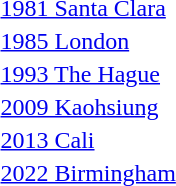<table>
<tr>
<td><a href='#'>1981 Santa Clara</a></td>
<td></td>
<td></td>
<td></td>
</tr>
<tr>
<td><a href='#'>1985 London</a></td>
<td></td>
<td></td>
<td></td>
</tr>
<tr>
<td><a href='#'>1993 The Hague</a></td>
<td></td>
<td></td>
<td></td>
</tr>
<tr>
<td><a href='#'>2009 Kaohsiung</a></td>
<td></td>
<td></td>
<td></td>
</tr>
<tr>
<td><a href='#'>2013 Cali</a></td>
<td></td>
<td></td>
<td></td>
</tr>
<tr>
<td><a href='#'>2022 Birmingham</a></td>
<td></td>
<td></td>
<td></td>
</tr>
</table>
